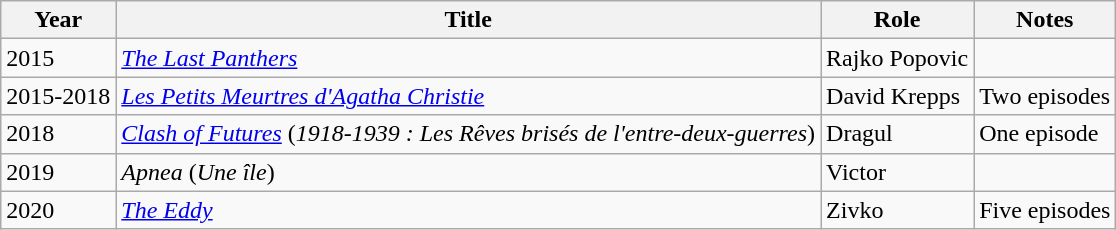<table class="wikitable sortable">
<tr>
<th>Year</th>
<th>Title</th>
<th>Role</th>
<th class="unsortable">Notes</th>
</tr>
<tr>
<td>2015</td>
<td><em><a href='#'>The Last Panthers</a></em></td>
<td>Rajko Popovic</td>
<td></td>
</tr>
<tr>
<td>2015-2018</td>
<td><em><a href='#'>Les Petits Meurtres d'Agatha Christie</a></em></td>
<td>David Krepps</td>
<td>Two episodes</td>
</tr>
<tr>
<td>2018</td>
<td><em><a href='#'>Clash of Futures</a></em> (<em>1918-1939 : Les Rêves brisés de l'entre-deux-guerres</em>)</td>
<td>Dragul</td>
<td>One episode</td>
</tr>
<tr>
<td>2019</td>
<td><em>Apnea</em> (<em>Une île</em>)</td>
<td>Victor</td>
<td></td>
</tr>
<tr>
<td>2020</td>
<td><em><a href='#'>The Eddy</a></em></td>
<td>Zivko</td>
<td>Five episodes</td>
</tr>
</table>
